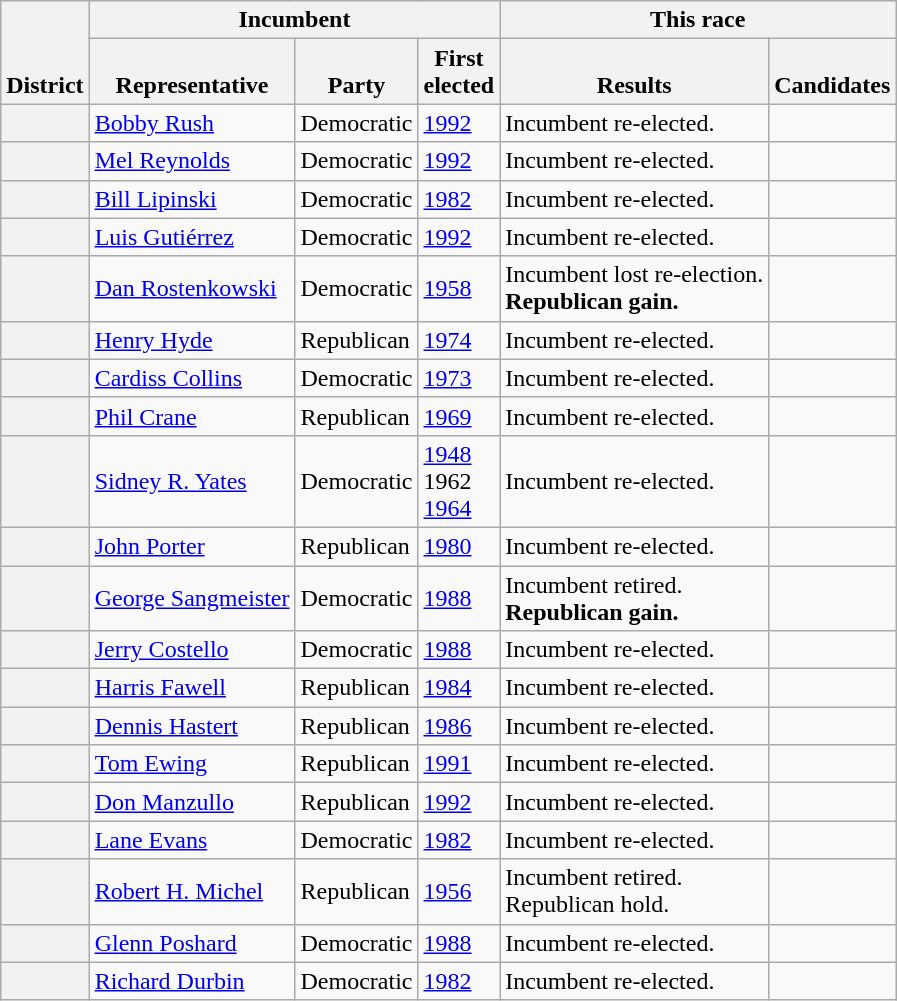<table class=wikitable>
<tr valign=bottom>
<th rowspan=2>District</th>
<th colspan=3>Incumbent</th>
<th colspan=2>This race</th>
</tr>
<tr valign=bottom>
<th>Representative</th>
<th>Party</th>
<th>First<br>elected</th>
<th>Results</th>
<th>Candidates</th>
</tr>
<tr>
<th></th>
<td><a href='#'>Bobby Rush</a></td>
<td>Democratic</td>
<td><a href='#'>1992</a></td>
<td>Incumbent re-elected.</td>
<td nowrap></td>
</tr>
<tr>
<th></th>
<td><a href='#'>Mel Reynolds</a></td>
<td>Democratic</td>
<td><a href='#'>1992</a></td>
<td>Incumbent re-elected.</td>
<td nowrap></td>
</tr>
<tr>
<th></th>
<td><a href='#'>Bill Lipinski</a></td>
<td>Democratic</td>
<td><a href='#'>1982</a></td>
<td>Incumbent re-elected.</td>
<td nowrap></td>
</tr>
<tr>
<th></th>
<td><a href='#'>Luis Gutiérrez</a></td>
<td>Democratic</td>
<td><a href='#'>1992</a></td>
<td>Incumbent re-elected.</td>
<td nowrap></td>
</tr>
<tr>
<th></th>
<td><a href='#'>Dan Rostenkowski</a></td>
<td>Democratic</td>
<td><a href='#'>1958</a></td>
<td>Incumbent lost re-election.<br><strong>Republican gain.</strong></td>
<td nowrap></td>
</tr>
<tr>
<th></th>
<td><a href='#'>Henry Hyde</a></td>
<td>Republican</td>
<td><a href='#'>1974</a></td>
<td>Incumbent re-elected.</td>
<td nowrap></td>
</tr>
<tr>
<th></th>
<td><a href='#'>Cardiss Collins</a></td>
<td>Democratic</td>
<td><a href='#'>1973 </a></td>
<td>Incumbent re-elected.</td>
<td nowrap></td>
</tr>
<tr>
<th></th>
<td><a href='#'>Phil Crane</a></td>
<td>Republican</td>
<td><a href='#'>1969 </a></td>
<td>Incumbent re-elected.</td>
<td nowrap></td>
</tr>
<tr>
<th></th>
<td><a href='#'>Sidney R. Yates</a></td>
<td>Democratic</td>
<td><a href='#'>1948</a><br>1962 <br><a href='#'>1964</a></td>
<td>Incumbent re-elected.</td>
<td nowrap></td>
</tr>
<tr>
<th></th>
<td><a href='#'>John Porter</a></td>
<td>Republican</td>
<td><a href='#'>1980</a></td>
<td>Incumbent re-elected.</td>
<td nowrap></td>
</tr>
<tr>
<th></th>
<td><a href='#'>George Sangmeister</a></td>
<td>Democratic</td>
<td><a href='#'>1988</a></td>
<td>Incumbent retired.<br><strong>Republican gain.</strong></td>
<td nowrap></td>
</tr>
<tr>
<th></th>
<td><a href='#'>Jerry Costello</a></td>
<td>Democratic</td>
<td><a href='#'>1988</a></td>
<td>Incumbent re-elected.</td>
<td nowrap></td>
</tr>
<tr>
<th></th>
<td><a href='#'>Harris Fawell</a></td>
<td>Republican</td>
<td><a href='#'>1984</a></td>
<td>Incumbent re-elected.</td>
<td nowrap></td>
</tr>
<tr>
<th></th>
<td><a href='#'>Dennis Hastert</a></td>
<td>Republican</td>
<td><a href='#'>1986</a></td>
<td>Incumbent re-elected.</td>
<td nowrap></td>
</tr>
<tr>
<th></th>
<td><a href='#'>Tom Ewing</a></td>
<td>Republican</td>
<td><a href='#'>1991</a></td>
<td>Incumbent re-elected.</td>
<td nowrap></td>
</tr>
<tr>
<th></th>
<td><a href='#'>Don Manzullo</a></td>
<td>Republican</td>
<td><a href='#'>1992</a></td>
<td>Incumbent re-elected.</td>
<td nowrap></td>
</tr>
<tr>
<th></th>
<td><a href='#'>Lane Evans</a></td>
<td>Democratic</td>
<td><a href='#'>1982</a></td>
<td>Incumbent re-elected.</td>
<td nowrap></td>
</tr>
<tr>
<th></th>
<td><a href='#'>Robert H. Michel</a></td>
<td>Republican</td>
<td><a href='#'>1956</a></td>
<td>Incumbent retired.<br>Republican hold.</td>
<td nowrap></td>
</tr>
<tr>
<th></th>
<td><a href='#'>Glenn Poshard</a></td>
<td>Democratic</td>
<td><a href='#'>1988</a></td>
<td>Incumbent re-elected.</td>
<td nowrap></td>
</tr>
<tr>
<th></th>
<td><a href='#'>Richard Durbin</a></td>
<td>Democratic</td>
<td><a href='#'>1982</a></td>
<td>Incumbent re-elected.</td>
<td nowrap></td>
</tr>
</table>
